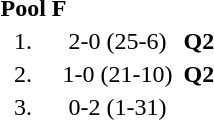<table style="text-align:center">
<tr>
<td colspan=4 align=left><strong>Pool F</strong></td>
</tr>
<tr>
<td width=30>1.</td>
<td align=left></td>
<td width=80>2-0 (25-6)</td>
<td><strong>Q2</strong></td>
</tr>
<tr>
<td>2.</td>
<td align=left></td>
<td>1-0 (21-10)</td>
<td><strong>Q2</strong></td>
</tr>
<tr>
<td>3.</td>
<td align=left></td>
<td>0-2 (1-31)</td>
<td></td>
</tr>
</table>
